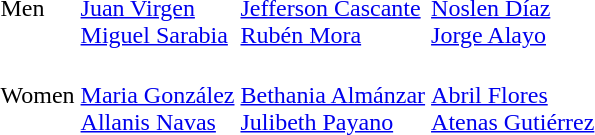<table>
<tr>
<td>Men</td>
<td><br><a href='#'>Juan Virgen</a><br><a href='#'>Miguel Sarabia</a></td>
<td><br><a href='#'>Jefferson Cascante</a><br><a href='#'>Rubén Mora</a></td>
<td><br><a href='#'>Noslen Díaz</a><br><a href='#'>Jorge Alayo</a></td>
</tr>
<tr>
<td>Women</td>
<td><br><a href='#'>Maria González</a><br><a href='#'>Allanis Navas</a></td>
<td><br><a href='#'>Bethania Almánzar</a><br><a href='#'>Julibeth Payano</a></td>
<td><br><a href='#'>Abril Flores</a><br><a href='#'>Atenas Gutiérrez</a></td>
</tr>
</table>
